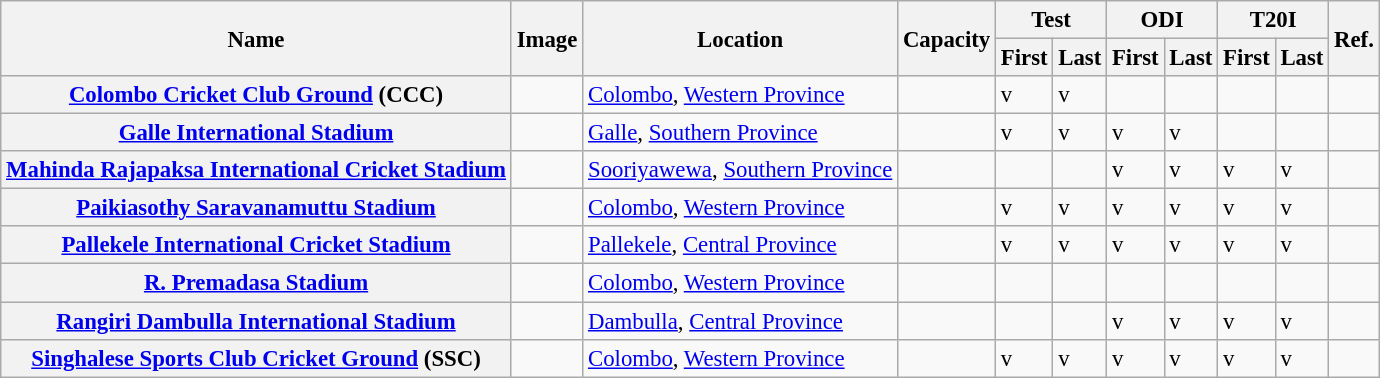<table class="wikitable sortable collapsible static-row-numbers" style="font-size: 95%">
<tr>
<th rowspan="2">Name</th>
<th rowspan="2" class=unsortable>Image</th>
<th rowspan="2">Location</th>
<th rowspan="2">Capacity</th>
<th colspan="2">Test</th>
<th colspan="2">ODI</th>
<th colspan="2">T20I</th>
<th class=unsortable rowspan="2">Ref.</th>
</tr>
<tr>
<th>First</th>
<th>Last</th>
<th>First</th>
<th>Last</th>
<th>First</th>
<th>Last</th>
</tr>
<tr>
<th><a href='#'>Colombo Cricket Club Ground</a> (CCC)</th>
<td></td>
<td><a href='#'>Colombo</a>, <a href='#'>Western Province</a></td>
<td></td>
<td> v  <br> <small></small></td>
<td> v  <br> <small></small></td>
<td></td>
<td></td>
<td></td>
<td></td>
<td></td>
</tr>
<tr>
<th><a href='#'>Galle International Stadium</a></th>
<td></td>
<td><a href='#'>Galle</a>, <a href='#'>Southern Province</a></td>
<td></td>
<td> v  <br> <small></small></td>
<td> v  <br> <small></small></td>
<td> v  <br> <small></small></td>
<td> v  <br> <small></small></td>
<td></td>
<td></td>
<td></td>
</tr>
<tr>
<th><a href='#'>Mahinda Rajapaksa International Cricket Stadium</a></th>
<td></td>
<td><a href='#'>Sooriyawewa</a>, <a href='#'>Southern Province</a></td>
<td></td>
<td></td>
<td></td>
<td> v  <br> <small></small></td>
<td> v  <br> <small></small></td>
<td> v  <br> <small></small></td>
<td> v  <br> <small></small></td>
<td></td>
</tr>
<tr>
<th><a href='#'>Paikiasothy Saravanamuttu Stadium</a></th>
<td></td>
<td><a href='#'>Colombo</a>, <a href='#'>Western Province</a></td>
<td></td>
<td> v  <br> <small></small></td>
<td> v  <br> <small></small></td>
<td> v  <br> <small></small></td>
<td> v  <br> <small></small></td>
<td> v  <br> <small></small></td>
<td> v  <br> <small></small></td>
<td></td>
</tr>
<tr>
<th><a href='#'>Pallekele International Cricket Stadium</a></th>
<td></td>
<td><a href='#'>Pallekele</a>, <a href='#'>Central Province</a></td>
<td></td>
<td> v  <br> <small></small></td>
<td> v  <br> <small></small></td>
<td> v  <br> <small></small></td>
<td> v  <br> <small></small></td>
<td> v  <br> <small></small></td>
<td> v  <br> <small></small></td>
<td></td>
</tr>
<tr>
<th><a href='#'>R. Premadasa Stadium</a></th>
<td></td>
<td><a href='#'>Colombo</a>, <a href='#'>Western Province</a></td>
<td></td>
<td> <br> <small></small></td>
<td> <br> <small></small></td>
<td> <br> <small></small></td>
<td> <br> <small></small></td>
<td> <br> <small></small></td>
<td> <br> <small></small></td>
<td></td>
</tr>
<tr>
<th><a href='#'>Rangiri Dambulla International Stadium</a></th>
<td></td>
<td><a href='#'>Dambulla</a>, <a href='#'>Central Province</a></td>
<td></td>
<td></td>
<td></td>
<td> v  <br> <small></small></td>
<td> v  <br> <small></small></td>
<td> v  <br> <small></small></td>
<td> v  <br> <small></small></td>
<td></td>
</tr>
<tr>
<th><a href='#'>Singhalese Sports Club Cricket Ground</a> (SSC)</th>
<td></td>
<td><a href='#'>Colombo</a>, <a href='#'>Western Province</a></td>
<td></td>
<td> v  <br> <small></small></td>
<td> v  <br> <small></small></td>
<td> v  <br> <small></small></td>
<td> v  <br> <small></small></td>
<td> v  <br> <small></small></td>
<td> v  <br> <small></small></td>
<td></td>
</tr>
</table>
